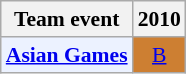<table class="wikitable" style="font-size: 90%; text-align:center">
<tr>
<th>Team event</th>
<th>2010</th>
</tr>
<tr>
<td bgcolor="#ECF2FF"; align="left"><strong><a href='#'>Asian Games</a></strong></td>
<td bgcolor=CD7F32><a href='#'>B</a></td>
</tr>
</table>
